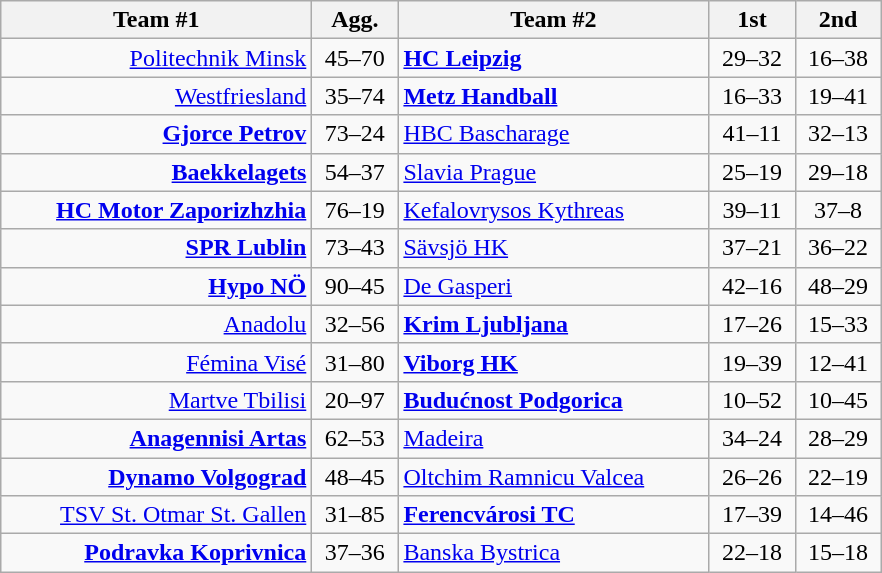<table class=wikitable style="text-align:center">
<tr>
<th width=200>Team #1</th>
<th width=50>Agg.</th>
<th width=200>Team #2</th>
<th width=50>1st</th>
<th width=50>2nd</th>
</tr>
<tr>
<td align=right><a href='#'>Politechnik Minsk</a> </td>
<td>45–70</td>
<td align=left> <strong><a href='#'>HC Leipzig</a></strong></td>
<td align=center>29–32</td>
<td align=center>16–38</td>
</tr>
<tr>
<td align=right><a href='#'>Westfriesland</a> </td>
<td>35–74</td>
<td align=left> <strong><a href='#'>Metz Handball</a></strong></td>
<td align=center>16–33</td>
<td align=center>19–41</td>
</tr>
<tr>
<td align=right><strong><a href='#'>Gjorce Petrov</a></strong> </td>
<td>73–24</td>
<td align=left> <a href='#'>HBC Bascharage</a></td>
<td align=center>41–11</td>
<td align=center>32–13</td>
</tr>
<tr>
<td align=right><strong><a href='#'>Baekkelagets</a></strong> </td>
<td>54–37</td>
<td align=left> <a href='#'>Slavia Prague</a></td>
<td align=center>25–19</td>
<td align=center>29–18</td>
</tr>
<tr>
<td align=right><strong><a href='#'>HC Motor Zaporizhzhia</a></strong> </td>
<td>76–19</td>
<td align=left> <a href='#'>Kefalovrysos Kythreas</a></td>
<td align=center>39–11</td>
<td align=center>37–8</td>
</tr>
<tr>
<td align=right><strong><a href='#'>SPR Lublin</a></strong> </td>
<td>73–43</td>
<td align=left> <a href='#'>Sävsjö HK</a></td>
<td align=center>37–21</td>
<td align=center>36–22</td>
</tr>
<tr>
<td align=right><strong><a href='#'>Hypo NÖ</a></strong> </td>
<td>90–45</td>
<td align=left> <a href='#'>De Gasperi</a></td>
<td align=center>42–16</td>
<td align=center>48–29</td>
</tr>
<tr>
<td align=right><a href='#'>Anadolu</a> </td>
<td>32–56</td>
<td align=left> <strong><a href='#'>Krim Ljubljana</a></strong></td>
<td align=center>17–26</td>
<td align=center>15–33</td>
</tr>
<tr>
<td align=right><a href='#'>Fémina Visé</a> </td>
<td>31–80</td>
<td align=left> <strong><a href='#'>Viborg HK</a></strong></td>
<td align=center>19–39</td>
<td align=center>12–41</td>
</tr>
<tr>
<td align=right><a href='#'>Martve Tbilisi</a> </td>
<td>20–97</td>
<td align=left> <strong><a href='#'>Budućnost Podgorica</a></strong></td>
<td align=center>10–52</td>
<td align=center>10–45</td>
</tr>
<tr>
<td align=right><strong><a href='#'>Anagennisi Artas</a></strong> </td>
<td>62–53</td>
<td align=left> <a href='#'>Madeira</a></td>
<td align=center>34–24</td>
<td align=center>28–29</td>
</tr>
<tr>
<td align=right><strong><a href='#'>Dynamo Volgograd</a></strong> </td>
<td>48–45</td>
<td align=left> <a href='#'>Oltchim Ramnicu Valcea</a></td>
<td align=center>26–26</td>
<td align=center>22–19</td>
</tr>
<tr>
<td align=right><a href='#'>TSV St. Otmar St. Gallen</a> </td>
<td>31–85</td>
<td align=left> <strong><a href='#'>Ferencvárosi TC</a></strong></td>
<td align=center>17–39</td>
<td align=center>14–46</td>
</tr>
<tr>
<td align=right><strong><a href='#'>Podravka Koprivnica</a></strong> </td>
<td>37–36</td>
<td align=left> <a href='#'>Banska Bystrica</a></td>
<td align=center>22–18</td>
<td align=center>15–18</td>
</tr>
</table>
